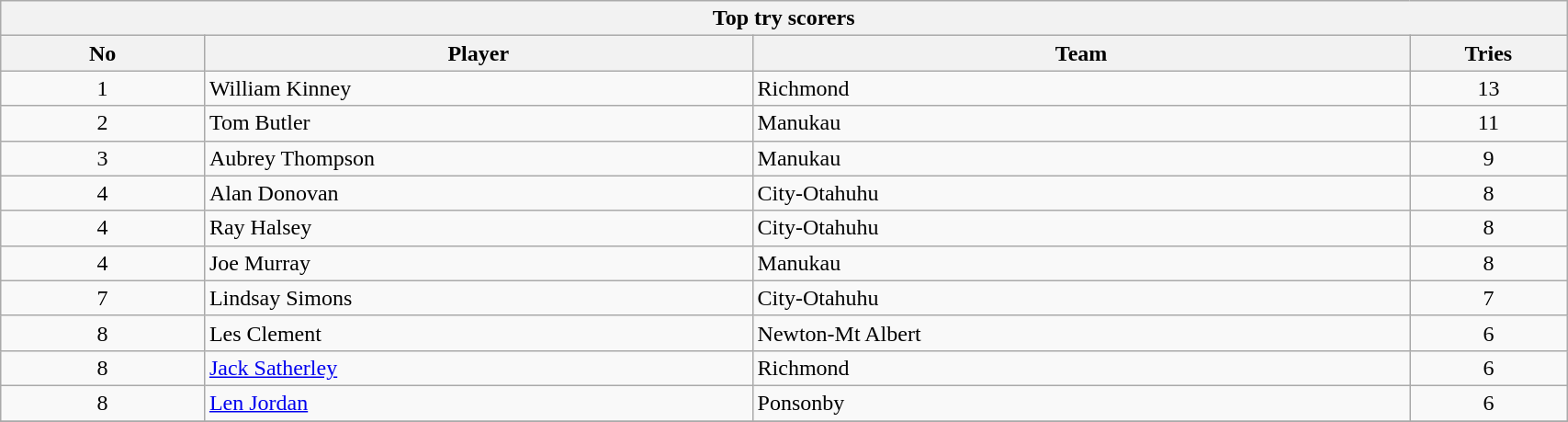<table class="wikitable collapsible sortable" style="text-align:left; font-size:100%; width:90%;">
<tr>
<th colspan="100%">Top try scorers</th>
</tr>
<tr>
<th style="width:13%;">No</th>
<th style="width:35%;">Player</th>
<th style="width:42%;">Team</th>
<th style="width:15%;">Tries<br></th>
</tr>
<tr>
<td style="text-align:center;">1</td>
<td>William Kinney</td>
<td>Richmond</td>
<td style="text-align:center;">13</td>
</tr>
<tr>
<td style="text-align:center;">2</td>
<td>Tom Butler</td>
<td>Manukau</td>
<td style="text-align:center;">11</td>
</tr>
<tr>
<td style="text-align:center;">3</td>
<td>Aubrey Thompson</td>
<td>Manukau</td>
<td style="text-align:center;">9</td>
</tr>
<tr>
<td style="text-align:center;">4</td>
<td>Alan Donovan</td>
<td>City-Otahuhu</td>
<td style="text-align:center;">8</td>
</tr>
<tr>
<td style="text-align:center;">4</td>
<td>Ray Halsey</td>
<td>City-Otahuhu</td>
<td style="text-align:center;">8</td>
</tr>
<tr>
<td style="text-align:center;">4</td>
<td>Joe Murray</td>
<td>Manukau</td>
<td style="text-align:center;">8</td>
</tr>
<tr>
<td style="text-align:center;">7</td>
<td>Lindsay Simons</td>
<td>City-Otahuhu</td>
<td style="text-align:center;">7</td>
</tr>
<tr>
<td style="text-align:center;">8</td>
<td>Les Clement</td>
<td>Newton-Mt Albert</td>
<td style="text-align:center;">6</td>
</tr>
<tr>
<td style="text-align:center;">8</td>
<td><a href='#'>Jack Satherley</a></td>
<td>Richmond</td>
<td style="text-align:center;">6</td>
</tr>
<tr>
<td style="text-align:center;">8</td>
<td><a href='#'>Len Jordan</a></td>
<td>Ponsonby</td>
<td style="text-align:center;">6</td>
</tr>
<tr>
</tr>
</table>
